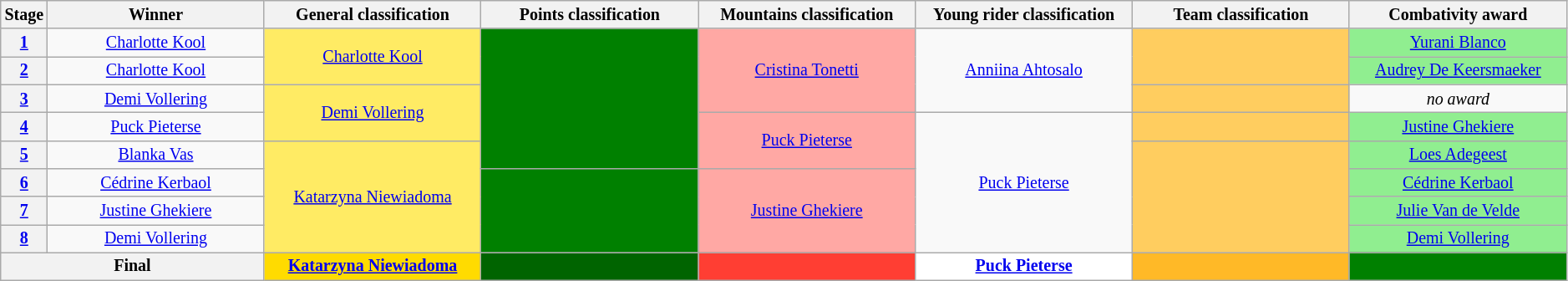<table class="wikitable" style="text-align: center; font-size:smaller;">
<tr>
<th scope="col" style="width:1%;">Stage</th>
<th scope="col" style="width:14%;">Winner</th>
<th scope="col" style="width:14%;">General classification<br></th>
<th scope="col" style="width:14%;">Points classification<br></th>
<th scope="col" style="width:14%;">Mountains classification<br></th>
<th scope="col" style="width:14%;">Young rider classification<br></th>
<th scope="col" style="width:14%;">Team classification<br></th>
<th scope="col" style="width:14%;">Combativity award<br></th>
</tr>
<tr>
<th><a href='#'>1</a></th>
<td><a href='#'>Charlotte Kool</a></td>
<td style="background:#FFEB64;" rowspan=2><a href='#'>Charlotte Kool</a></td>
<td style="background:#008000;" rowspan=5></td>
<td style="background:#FFA8A4;" rowspan=3><a href='#'>Cristina Tonetti</a></td>
<td style="background:offwhite;" rowspan=3><a href='#'>Anniina Ahtosalo</a></td>
<td style="background:#FFCD5F;" rowspan=2></td>
<td style="background:lightgreen;"><a href='#'>Yurani Blanco</a></td>
</tr>
<tr>
<th><a href='#'>2</a></th>
<td><a href='#'>Charlotte Kool</a></td>
<td style="background:lightgreen;"><a href='#'>Audrey De Keersmaeker</a></td>
</tr>
<tr>
<th><a href='#'>3</a></th>
<td><a href='#'>Demi Vollering</a></td>
<td style="background:#FFEB64;" rowspan=2><a href='#'>Demi Vollering</a></td>
<td style="background:#FFCD5F;"></td>
<td><em>no award</em></td>
</tr>
<tr>
<th><a href='#'>4</a></th>
<td><a href='#'>Puck Pieterse</a></td>
<td style="background:#FFA8A4;" rowspan=2><a href='#'>Puck Pieterse</a></td>
<td rowspan="5" style="background:offwhite;"><a href='#'>Puck Pieterse</a></td>
<td style="background:#FFCD5F;"></td>
<td style="background:lightgreen;"><a href='#'>Justine Ghekiere</a></td>
</tr>
<tr>
<th><a href='#'>5</a></th>
<td><a href='#'>Blanka Vas</a></td>
<td rowspan="4" style="background:#FFEB64;"><a href='#'>Katarzyna Niewiadoma</a></td>
<td rowspan="4" style="background:#FFCD5F;"></td>
<td style="background:lightgreen;"><a href='#'>Loes Adegeest</a></td>
</tr>
<tr>
<th><a href='#'>6</a></th>
<td><a href='#'>Cédrine Kerbaol</a></td>
<td rowspan="3" style="background:#008000;"></td>
<td rowspan="3" style="background:#FFA8A4;"><a href='#'>Justine Ghekiere</a></td>
<td style="background:lightgreen;"><a href='#'>Cédrine Kerbaol</a></td>
</tr>
<tr>
<th><a href='#'>7</a></th>
<td><a href='#'>Justine Ghekiere</a></td>
<td style="background:lightgreen;"><a href='#'>Julie Van de Velde</a></td>
</tr>
<tr>
<th><a href='#'>8</a></th>
<td><a href='#'>Demi Vollering</a></td>
<td style="background:lightgreen;"><a href='#'>Demi Vollering</a></td>
</tr>
<tr>
<th colspan="2">Final</th>
<th style="background:#FFDB00;"><a href='#'>Katarzyna Niewiadoma</a></th>
<th style="background:#006400;"></th>
<th style="background:#FF3E33;"></th>
<th style="background:white;"><a href='#'>Puck Pieterse</a></th>
<th style="background:#FFB927;"></th>
<th style="background:green;"></th>
</tr>
</table>
